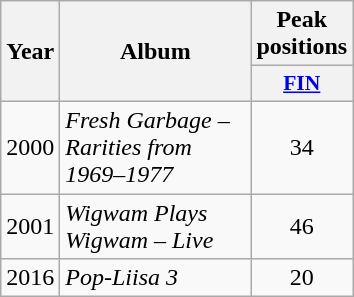<table class="wikitable">
<tr>
<th align="center" rowspan="2" width="10">Year</th>
<th align="center" rowspan="2" width="120">Album</th>
<th align="center" colspan="1" width="20">Peak positions</th>
</tr>
<tr>
<th scope="col" style="width:3em;font-size:90%;"><a href='#'>FIN</a><br></th>
</tr>
<tr>
<td style="text-align:center;">2000</td>
<td><em>Fresh Garbage – Rarities from 1969–1977</em></td>
<td style="text-align:center;">34</td>
</tr>
<tr>
<td style="text-align:center;">2001</td>
<td><em>Wigwam Plays Wigwam – Live</em></td>
<td style="text-align:center;">46<br></td>
</tr>
<tr>
<td style="text-align:center;">2016</td>
<td><em>Pop-Liisa 3</em></td>
<td style="text-align:center;">20</td>
</tr>
</table>
